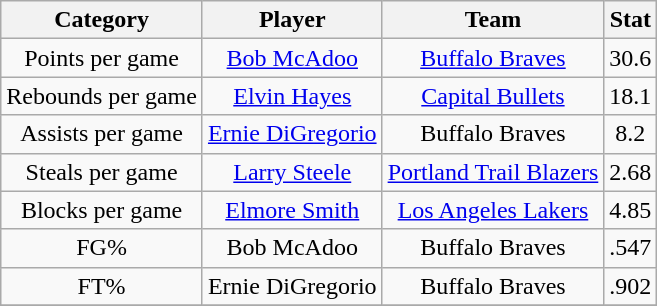<table class="wikitable" style="text-align:center">
<tr>
<th>Category</th>
<th>Player</th>
<th>Team</th>
<th>Stat</th>
</tr>
<tr>
<td>Points per game</td>
<td><a href='#'>Bob McAdoo</a></td>
<td><a href='#'>Buffalo Braves</a></td>
<td>30.6</td>
</tr>
<tr>
<td>Rebounds per game</td>
<td><a href='#'>Elvin Hayes</a></td>
<td><a href='#'>Capital Bullets</a></td>
<td>18.1</td>
</tr>
<tr>
<td>Assists per game</td>
<td><a href='#'>Ernie DiGregorio</a></td>
<td>Buffalo Braves</td>
<td>8.2</td>
</tr>
<tr>
<td>Steals per game</td>
<td><a href='#'>Larry Steele</a></td>
<td><a href='#'>Portland Trail Blazers</a></td>
<td>2.68</td>
</tr>
<tr>
<td>Blocks per game</td>
<td><a href='#'>Elmore Smith</a></td>
<td><a href='#'>Los Angeles Lakers</a></td>
<td>4.85</td>
</tr>
<tr>
<td>FG%</td>
<td>Bob McAdoo</td>
<td>Buffalo Braves</td>
<td>.547</td>
</tr>
<tr>
<td>FT%</td>
<td>Ernie DiGregorio</td>
<td>Buffalo Braves</td>
<td>.902</td>
</tr>
<tr>
</tr>
</table>
